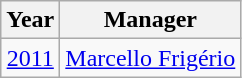<table class="wikitable">
<tr>
<th>Year</th>
<th>Manager</th>
</tr>
<tr>
<td align=center><a href='#'>2011</a></td>
<td> <a href='#'>Marcello Frigério</a></td>
</tr>
</table>
